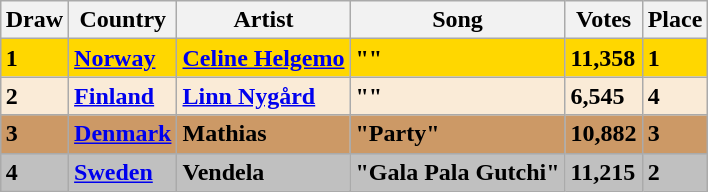<table class="sortable wikitable" style="margin: 1em auto 1em auto">
<tr>
<th>Draw</th>
<th>Country</th>
<th>Artist</th>
<th>Song</th>
<th>Votes</th>
<th>Place</th>
</tr>
<tr style="font-weight:bold; background:gold;">
<th scope="row" style="text-align:left; font-weight:bold; background:gold;">1</th>
<td> <a href='#'>Norway</a></td>
<td><a href='#'>Celine Helgemo</a></td>
<td>""</td>
<td>11,358</td>
<td>1</td>
</tr>
<tr style="font-weight:bold; background:antiquewhite;">
<th scope="row" style="text-align:left; font-weight:bold; background:antiquewhite;">2</th>
<td> <a href='#'>Finland</a></td>
<td><a href='#'>Linn Nygård</a></td>
<td>""</td>
<td>6,545</td>
<td>4</td>
</tr>
<tr style="font-weight:bold; background:#cc9966;">
<th scope="row" style="text-align:left; font-weight:bold; background:#cc9966;">3</th>
<td> <a href='#'>Denmark</a></td>
<td>Mathias</td>
<td>"Party"</td>
<td>10,882</td>
<td>3</td>
</tr>
<tr style="font-weight:bold; background:silver;">
<th scope="row" style="text-align:left; font-weight:bold; background:silver;">4</th>
<td> <a href='#'>Sweden</a></td>
<td>Vendela</td>
<td>"Gala Pala Gutchi"</td>
<td>11,215</td>
<td>2</td>
</tr>
</table>
